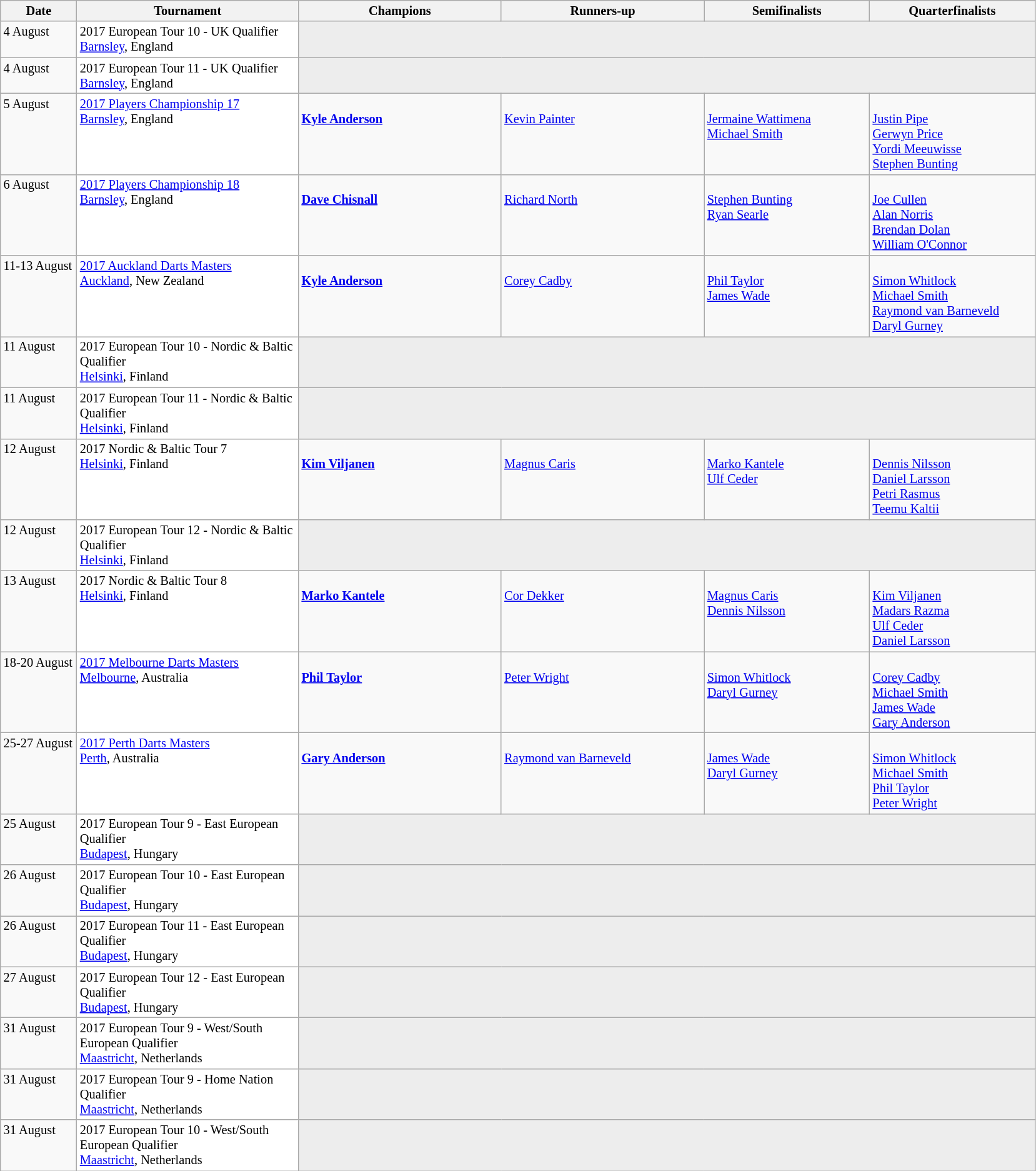<table class=wikitable style=font-size:85%>
<tr>
<th width=75>Date</th>
<th width=230>Tournament</th>
<th width=210>Champions</th>
<th width=210>Runners-up</th>
<th width=170>Semifinalists</th>
<th width=170>Quarterfinalists</th>
</tr>
<tr valign="top">
<td>4 August</td>
<td bgcolor="#ffffff">2017 European Tour 10 - UK Qualifier <br> <a href='#'>Barnsley</a>, England</td>
<td colspan=4 bgcolor="#ededed"></td>
</tr>
<tr valign="top">
<td>4 August</td>
<td bgcolor="#ffffff">2017 European Tour 11 - UK Qualifier <br> <a href='#'>Barnsley</a>, England</td>
<td colspan=4 bgcolor="#ededed"></td>
</tr>
<tr valign="top">
<td>5 August</td>
<td bgcolor="#ffffff"><a href='#'>2017 Players Championship 17</a><br><a href='#'>Barnsley</a>, England</td>
<td><br> <strong><a href='#'>Kyle Anderson</a></strong></td>
<td><br> <a href='#'>Kevin Painter</a></td>
<td><br> <a href='#'>Jermaine Wattimena</a> <br>
 <a href='#'>Michael Smith</a></td>
<td><br> <a href='#'>Justin Pipe</a> <br>
 <a href='#'>Gerwyn Price</a> <br>
 <a href='#'>Yordi Meeuwisse</a> <br>
 <a href='#'>Stephen Bunting</a></td>
</tr>
<tr valign="top">
<td>6 August</td>
<td bgcolor="#ffffff"><a href='#'>2017 Players Championship 18</a><br><a href='#'>Barnsley</a>, England</td>
<td><br> <strong><a href='#'>Dave Chisnall</a></strong></td>
<td><br> <a href='#'>Richard North</a></td>
<td><br> <a href='#'>Stephen Bunting</a> <br>
 <a href='#'>Ryan Searle</a></td>
<td><br> <a href='#'>Joe Cullen</a> <br>
 <a href='#'>Alan Norris</a> <br>
 <a href='#'>Brendan Dolan</a> <br>
 <a href='#'>William O'Connor</a></td>
</tr>
<tr valign="top">
<td>11-13 August</td>
<td bgcolor="#ffffff"><a href='#'>2017 Auckland Darts Masters</a><br><a href='#'>Auckland</a>, New Zealand</td>
<td><br> <strong><a href='#'>Kyle Anderson</a></strong></td>
<td><br> <a href='#'>Corey Cadby</a></td>
<td><br> <a href='#'>Phil Taylor</a> <br>
 <a href='#'>James Wade</a></td>
<td><br> <a href='#'>Simon Whitlock</a> <br>
 <a href='#'>Michael Smith</a> <br>
 <a href='#'>Raymond van Barneveld</a> <br>
 <a href='#'>Daryl Gurney</a></td>
</tr>
<tr valign="top">
<td>11 August</td>
<td bgcolor="#ffffff">2017 European Tour 10 - Nordic & Baltic Qualifier <br> <a href='#'>Helsinki</a>, Finland</td>
<td colspan=4 bgcolor="#ededed"></td>
</tr>
<tr valign="top">
<td>11 August</td>
<td bgcolor="#ffffff">2017 European Tour 11 - Nordic & Baltic Qualifier <br> <a href='#'>Helsinki</a>, Finland</td>
<td colspan=4 bgcolor="#ededed"></td>
</tr>
<tr valign="top">
<td>12 August</td>
<td bgcolor="#ffffff">2017 Nordic & Baltic Tour 7<br><a href='#'>Helsinki</a>, Finland</td>
<td><br> <strong><a href='#'>Kim Viljanen</a></strong></td>
<td><br> <a href='#'>Magnus Caris</a></td>
<td><br> <a href='#'>Marko Kantele</a> <br>
 <a href='#'>Ulf Ceder</a></td>
<td><br> <a href='#'>Dennis Nilsson</a> <br>
 <a href='#'>Daniel Larsson</a> <br>
 <a href='#'>Petri Rasmus</a> <br>
 <a href='#'>Teemu Kaltii</a></td>
</tr>
<tr valign="top">
<td>12 August</td>
<td bgcolor="#ffffff">2017 European Tour 12 - Nordic & Baltic Qualifier <br> <a href='#'>Helsinki</a>, Finland</td>
<td colspan=4 bgcolor="#ededed"></td>
</tr>
<tr valign="top">
<td>13 August</td>
<td bgcolor="#ffffff">2017 Nordic & Baltic Tour 8<br><a href='#'>Helsinki</a>, Finland</td>
<td><br> <strong><a href='#'>Marko Kantele</a></strong></td>
<td><br> <a href='#'>Cor Dekker</a></td>
<td><br> <a href='#'>Magnus Caris</a> <br>
 <a href='#'>Dennis Nilsson</a></td>
<td><br> <a href='#'>Kim Viljanen</a> <br>
 <a href='#'>Madars Razma</a> <br>
 <a href='#'>Ulf Ceder</a> <br>
 <a href='#'>Daniel Larsson</a></td>
</tr>
<tr valign="top">
<td>18-20 August</td>
<td bgcolor="#ffffff"><a href='#'>2017 Melbourne Darts Masters</a><br><a href='#'>Melbourne</a>, Australia</td>
<td><br><strong> <a href='#'>Phil Taylor</a></strong></td>
<td><br> <a href='#'>Peter Wright</a></td>
<td><br> <a href='#'>Simon Whitlock</a> <br>
 <a href='#'>Daryl Gurney</a></td>
<td><br> <a href='#'>Corey Cadby</a> <br>
 <a href='#'>Michael Smith</a> <br>
 <a href='#'>James Wade</a> <br>
 <a href='#'>Gary Anderson</a></td>
</tr>
<tr valign="top">
<td>25-27 August</td>
<td bgcolor="#ffffff"><a href='#'>2017 Perth Darts Masters</a><br><a href='#'>Perth</a>, Australia</td>
<td><br> <a href='#'><strong>Gary Anderson</strong></a></td>
<td><br> <a href='#'>Raymond van Barneveld</a></td>
<td><br> <a href='#'>James Wade</a> <br>
 <a href='#'>Daryl Gurney</a></td>
<td><br> <a href='#'>Simon Whitlock</a><br>
 <a href='#'>Michael Smith</a><br>
<strong></strong> <a href='#'>Phil Taylor</a><br>
 <a href='#'>Peter Wright</a></td>
</tr>
<tr valign="top">
<td>25 August</td>
<td bgcolor="#ffffff">2017 European Tour 9 - East European Qualifier <br> <a href='#'>Budapest</a>, Hungary</td>
<td colspan=4 bgcolor="#ededed"></td>
</tr>
<tr valign="top">
<td>26 August</td>
<td bgcolor="#ffffff">2017 European Tour 10 - East European Qualifier <br> <a href='#'>Budapest</a>, Hungary</td>
<td colspan=4 bgcolor="#ededed"></td>
</tr>
<tr valign="top">
<td>26 August</td>
<td bgcolor="#ffffff">2017 European Tour 11 - East European Qualifier <br> <a href='#'>Budapest</a>, Hungary</td>
<td colspan=4 bgcolor="#ededed"></td>
</tr>
<tr valign="top">
<td>27 August</td>
<td bgcolor="#ffffff">2017 European Tour 12 - East European Qualifier <br> <a href='#'>Budapest</a>, Hungary</td>
<td colspan=4 bgcolor="#ededed"></td>
</tr>
<tr valign="top">
<td>31 August</td>
<td bgcolor="#ffffff">2017 European Tour 9 - West/South European Qualifier <br> <a href='#'>Maastricht</a>, Netherlands</td>
<td colspan=4 bgcolor="#ededed"></td>
</tr>
<tr valign="top">
<td>31 August</td>
<td bgcolor="#ffffff">2017 European Tour 9 - Home Nation Qualifier <br> <a href='#'>Maastricht</a>, Netherlands</td>
<td colspan=4 bgcolor="#ededed"></td>
</tr>
<tr valign="top">
<td>31 August</td>
<td bgcolor="#ffffff">2017 European Tour 10 - West/South European Qualifier <br> <a href='#'>Maastricht</a>, Netherlands</td>
<td colspan=4 bgcolor="#ededed"></td>
</tr>
</table>
